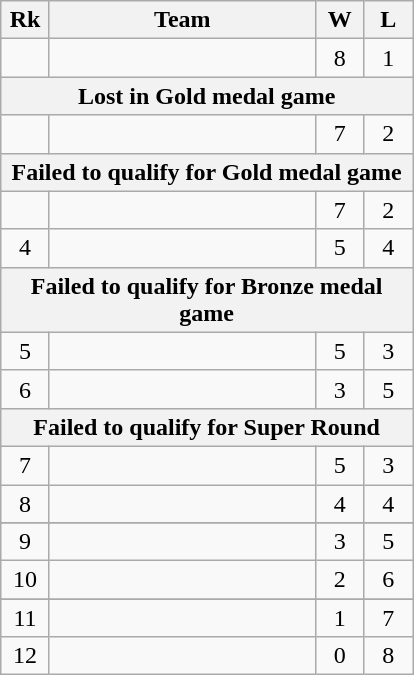<table class=wikitable style=text-align:center>
<tr>
<th width=25>Rk</th>
<th width=170>Team</th>
<th width=25>W</th>
<th width=25>L</th>
</tr>
<tr>
<td></td>
<td align=left></td>
<td>8</td>
<td>1</td>
</tr>
<tr>
<th colspan="6">Lost in Gold medal game</th>
</tr>
<tr>
<td></td>
<td align=left></td>
<td>7</td>
<td>2</td>
</tr>
<tr>
<th colspan="6">Failed to qualify for Gold medal game</th>
</tr>
<tr>
<td></td>
<td align=left></td>
<td>7</td>
<td>2</td>
</tr>
<tr>
<td>4</td>
<td align=left></td>
<td>5</td>
<td>4</td>
</tr>
<tr>
<th colspan="6">Failed to qualify for Bronze medal game</th>
</tr>
<tr>
<td>5</td>
<td align=left></td>
<td>5</td>
<td>3</td>
</tr>
<tr>
<td>6</td>
<td align=left></td>
<td>3</td>
<td>5</td>
</tr>
<tr>
<th colspan="6">Failed to qualify for Super Round</th>
</tr>
<tr>
<td>7</td>
<td align=left></td>
<td>5</td>
<td>3</td>
</tr>
<tr>
<td>8</td>
<td align=left></td>
<td>4</td>
<td>4</td>
</tr>
<tr>
</tr>
<tr>
<td>9</td>
<td align=left></td>
<td>3</td>
<td>5</td>
</tr>
<tr>
<td>10</td>
<td align=left></td>
<td>2</td>
<td>6</td>
</tr>
<tr>
</tr>
<tr>
<td>11</td>
<td align=left></td>
<td>1</td>
<td>7</td>
</tr>
<tr>
<td>12</td>
<td align=left></td>
<td>0</td>
<td>8</td>
</tr>
</table>
